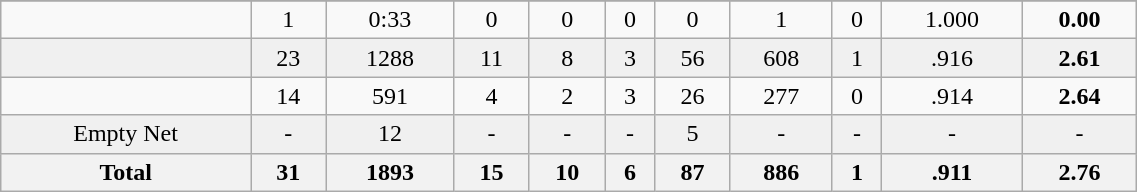<table class="wikitable sortable" width ="60%">
<tr align="center">
</tr>
<tr align="center" bgcolor="">
<td></td>
<td>1</td>
<td>0:33</td>
<td>0</td>
<td>0</td>
<td>0</td>
<td>0</td>
<td>1</td>
<td>0</td>
<td>1.000</td>
<td><strong>0.00</strong></td>
</tr>
<tr align="center" bgcolor="f0f0f0">
<td></td>
<td>23</td>
<td>1288</td>
<td>11</td>
<td>8</td>
<td>3</td>
<td>56</td>
<td>608</td>
<td>1</td>
<td>.916</td>
<td><strong>2.61</strong></td>
</tr>
<tr align="center" bgcolor="">
<td></td>
<td>14</td>
<td>591</td>
<td>4</td>
<td>2</td>
<td>3</td>
<td>26</td>
<td>277</td>
<td>0</td>
<td>.914</td>
<td><strong>2.64</strong></td>
</tr>
<tr align="center" bgcolor="f0f0f0">
<td>Empty Net</td>
<td>-</td>
<td>12</td>
<td>-</td>
<td>-</td>
<td>-</td>
<td>5</td>
<td>-</td>
<td>-</td>
<td>-</td>
<td>-</td>
</tr>
<tr>
<th>Total</th>
<th>31</th>
<th>1893</th>
<th>15</th>
<th>10</th>
<th>6</th>
<th>87</th>
<th>886</th>
<th>1</th>
<th>.911</th>
<th>2.76</th>
</tr>
</table>
